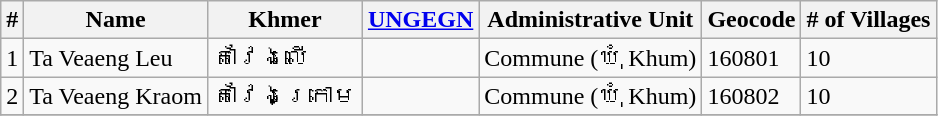<table class="wikitable sortable">
<tr>
<th>#</th>
<th>Name</th>
<th>Khmer</th>
<th><a href='#'>UNGEGN</a></th>
<th>Administrative Unit</th>
<th>Geocode</th>
<th># of Villages</th>
</tr>
<tr>
<td>1</td>
<td>Ta Veaeng Leu</td>
<td>តាវែងលើ</td>
<td></td>
<td>Commune (ឃុំ Khum)</td>
<td>160801</td>
<td>10</td>
</tr>
<tr>
<td>2</td>
<td>Ta Veaeng Kraom</td>
<td>តាវែងក្រោម</td>
<td></td>
<td>Commune (ឃុំ Khum)</td>
<td>160802</td>
<td>10</td>
</tr>
<tr>
</tr>
</table>
